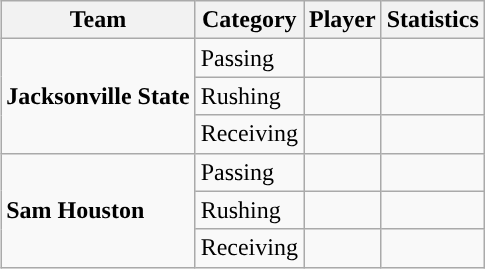<table class="wikitable" style="float: right;">
<tr>
<th>Team</th>
<th>Category</th>
<th>Player</th>
<th>Statistics</th>
</tr>
<tr>
<td rowspan=3><strong>Jacksonville State</strong></td>
<td>Passing</td>
<td></td>
<td></td>
</tr>
<tr>
<td>Rushing</td>
<td></td>
<td></td>
</tr>
<tr>
<td>Receiving</td>
<td></td>
<td></td>
</tr>
<tr>
<td rowspan=3><strong>Sam Houston</strong></td>
<td>Passing</td>
<td></td>
<td></td>
</tr>
<tr>
<td>Rushing</td>
<td></td>
<td></td>
</tr>
<tr>
<td>Receiving</td>
<td></td>
<td></td>
</tr>
</table>
